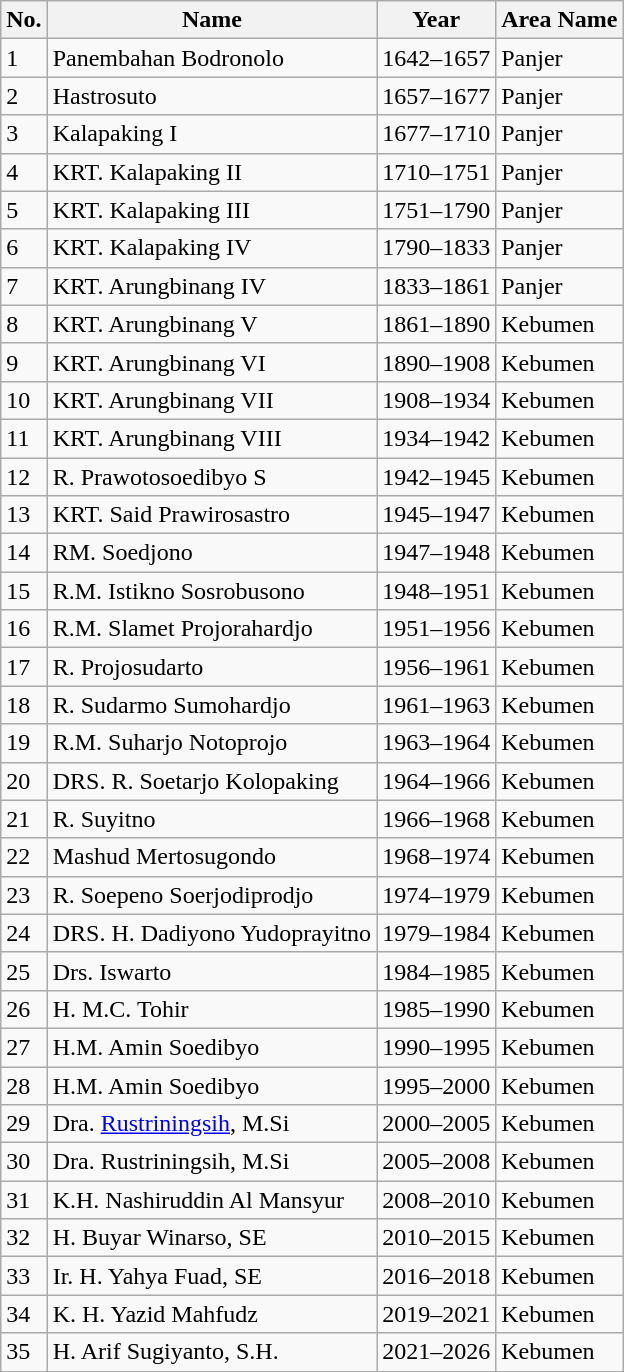<table class="wikitable">
<tr>
<th>No.</th>
<th>Name</th>
<th>Year</th>
<th>Area Name</th>
</tr>
<tr>
<td>1</td>
<td>Panembahan Bodronolo</td>
<td>1642–1657</td>
<td>Panjer</td>
</tr>
<tr>
<td>2</td>
<td>Hastrosuto</td>
<td>1657–1677</td>
<td>Panjer</td>
</tr>
<tr>
<td>3</td>
<td>Kalapaking I</td>
<td>1677–1710</td>
<td>Panjer</td>
</tr>
<tr>
<td>4</td>
<td>KRT. Kalapaking II</td>
<td>1710–1751</td>
<td>Panjer</td>
</tr>
<tr>
<td>5</td>
<td>KRT. Kalapaking III</td>
<td>1751–1790</td>
<td>Panjer</td>
</tr>
<tr>
<td>6</td>
<td>KRT. Kalapaking IV</td>
<td>1790–1833</td>
<td>Panjer</td>
</tr>
<tr>
<td>7</td>
<td>KRT. Arungbinang IV</td>
<td>1833–1861</td>
<td>Panjer</td>
</tr>
<tr>
<td>8</td>
<td>KRT. Arungbinang V</td>
<td>1861–1890</td>
<td>Kebumen</td>
</tr>
<tr>
<td>9</td>
<td>KRT. Arungbinang VI</td>
<td>1890–1908</td>
<td>Kebumen</td>
</tr>
<tr>
<td>10</td>
<td>KRT. Arungbinang VII</td>
<td>1908–1934</td>
<td>Kebumen</td>
</tr>
<tr>
<td>11</td>
<td>KRT. Arungbinang VIII</td>
<td>1934–1942</td>
<td>Kebumen</td>
</tr>
<tr>
<td>12</td>
<td>R. Prawotosoedibyo S</td>
<td>1942–1945</td>
<td>Kebumen</td>
</tr>
<tr>
<td>13</td>
<td>KRT. Said Prawirosastro</td>
<td>1945–1947</td>
<td>Kebumen</td>
</tr>
<tr>
<td>14</td>
<td>RM. Soedjono</td>
<td>1947–1948</td>
<td>Kebumen</td>
</tr>
<tr>
<td>15</td>
<td>R.M. Istikno Sosrobusono</td>
<td>1948–1951</td>
<td>Kebumen</td>
</tr>
<tr>
<td>16</td>
<td>R.M. Slamet Projorahardjo</td>
<td>1951–1956</td>
<td>Kebumen</td>
</tr>
<tr>
<td>17</td>
<td>R. Projosudarto</td>
<td>1956–1961</td>
<td>Kebumen</td>
</tr>
<tr>
<td>18</td>
<td>R. Sudarmo Sumohardjo</td>
<td>1961–1963</td>
<td>Kebumen</td>
</tr>
<tr>
<td>19</td>
<td>R.M. Suharjo Notoprojo</td>
<td>1963–1964</td>
<td>Kebumen</td>
</tr>
<tr>
<td>20</td>
<td>DRS. R. Soetarjo Kolopaking</td>
<td>1964–1966</td>
<td>Kebumen</td>
</tr>
<tr>
<td>21</td>
<td>R. Suyitno</td>
<td>1966–1968</td>
<td>Kebumen</td>
</tr>
<tr>
<td>22</td>
<td>Mashud Mertosugondo</td>
<td>1968–1974</td>
<td>Kebumen</td>
</tr>
<tr>
<td>23</td>
<td>R. Soepeno Soerjodiprodjo</td>
<td>1974–1979</td>
<td>Kebumen</td>
</tr>
<tr>
<td>24</td>
<td>DRS. H. Dadiyono Yudoprayitno</td>
<td>1979–1984</td>
<td>Kebumen</td>
</tr>
<tr>
<td>25</td>
<td>Drs. Iswarto</td>
<td>1984–1985</td>
<td>Kebumen</td>
</tr>
<tr>
<td>26</td>
<td>H. M.C. Tohir</td>
<td>1985–1990</td>
<td>Kebumen</td>
</tr>
<tr>
<td>27</td>
<td>H.M. Amin Soedibyo</td>
<td>1990–1995</td>
<td>Kebumen</td>
</tr>
<tr>
<td>28</td>
<td>H.M. Amin Soedibyo</td>
<td>1995–2000</td>
<td>Kebumen</td>
</tr>
<tr>
<td>29</td>
<td>Dra. <a href='#'>Rustriningsih</a>, M.Si</td>
<td>2000–2005</td>
<td>Kebumen</td>
</tr>
<tr>
<td>30</td>
<td>Dra. Rustriningsih, M.Si</td>
<td>2005–2008</td>
<td>Kebumen</td>
</tr>
<tr>
<td>31</td>
<td>K.H. Nashiruddin Al Mansyur</td>
<td>2008–2010</td>
<td>Kebumen</td>
</tr>
<tr>
<td>32</td>
<td>H. Buyar Winarso, SE</td>
<td>2010–2015</td>
<td>Kebumen</td>
</tr>
<tr>
<td>33</td>
<td>Ir. H. Yahya Fuad, SE</td>
<td>2016–2018</td>
<td>Kebumen</td>
</tr>
<tr>
<td>34</td>
<td>K. H. Yazid Mahfudz</td>
<td>2019–2021</td>
<td>Kebumen</td>
</tr>
<tr>
<td>35</td>
<td>H. Arif Sugiyanto, S.H.</td>
<td>2021–2026</td>
<td>Kebumen</td>
</tr>
</table>
